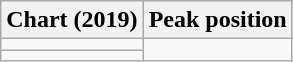<table class="wikitable">
<tr>
<th>Chart (2019)</th>
<th>Peak position</th>
</tr>
<tr>
<td></td>
</tr>
<tr>
<td></td>
</tr>
</table>
